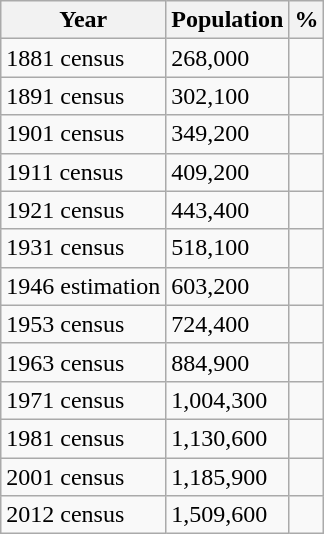<table class="wikitable">
<tr>
<th>Year</th>
<th>Population</th>
<th>%</th>
</tr>
<tr>
<td>1881 census</td>
<td>268,000</td>
<td></td>
</tr>
<tr>
<td>1891 census</td>
<td>302,100</td>
<td></td>
</tr>
<tr>
<td>1901 census</td>
<td>349,200</td>
<td></td>
</tr>
<tr>
<td>1911 census</td>
<td>409,200</td>
<td></td>
</tr>
<tr>
<td>1921 census</td>
<td>443,400</td>
<td></td>
</tr>
<tr>
<td>1931 census</td>
<td>518,100</td>
<td></td>
</tr>
<tr>
<td>1946 estimation</td>
<td>603,200</td>
<td></td>
</tr>
<tr>
<td>1953 census</td>
<td>724,400</td>
<td></td>
</tr>
<tr>
<td>1963 census</td>
<td>884,900</td>
<td></td>
</tr>
<tr>
<td>1971 census</td>
<td>1,004,300</td>
<td></td>
</tr>
<tr>
<td>1981 census</td>
<td>1,130,600</td>
<td></td>
</tr>
<tr>
<td>2001 census</td>
<td>1,185,900</td>
<td></td>
</tr>
<tr>
<td>2012 census</td>
<td>1,509,600</td>
<td></td>
</tr>
</table>
